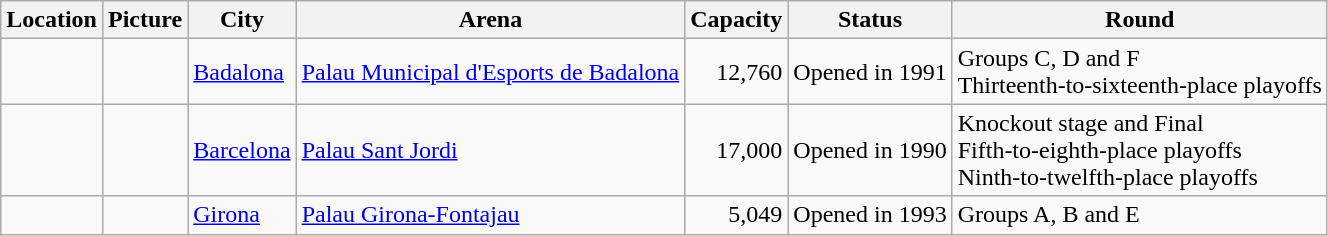<table class="wikitable sortable">
<tr>
<th>Location</th>
<th>Picture</th>
<th>City</th>
<th>Arena</th>
<th style="text-align:right;">Capacity</th>
<th>Status</th>
<th>Round</th>
</tr>
<tr>
<td></td>
<td></td>
<td><a href='#'>Badalona</a></td>
<td><a href='#'>Palau Municipal d'Esports de Badalona</a></td>
<td style="text-align:right;">12,760</td>
<td>Opened in 1991</td>
<td>Groups C, D and F<br>Thirteenth-to-sixteenth-place playoffs</td>
</tr>
<tr>
<td></td>
<td></td>
<td><a href='#'>Barcelona</a></td>
<td><a href='#'>Palau Sant Jordi</a></td>
<td style="text-align:right;">17,000</td>
<td>Opened in 1990</td>
<td>Knockout stage and Final<br>Fifth-to-eighth-place playoffs<br>Ninth-to-twelfth-place playoffs</td>
</tr>
<tr>
<td></td>
<td></td>
<td><a href='#'>Girona</a></td>
<td><a href='#'>Palau Girona-Fontajau</a></td>
<td style="text-align:right;">5,049</td>
<td>Opened in 1993</td>
<td>Groups A, B and E</td>
</tr>
</table>
